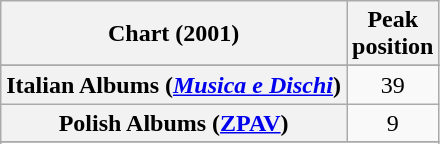<table class="wikitable sortable plainrowheaders" style="text-align:center;">
<tr>
<th>Chart (2001)</th>
<th>Peak<br>position</th>
</tr>
<tr>
</tr>
<tr>
</tr>
<tr>
</tr>
<tr>
</tr>
<tr>
</tr>
<tr>
<th scope="row">Italian Albums (<em><a href='#'>Musica e Dischi</a></em>)</th>
<td>39</td>
</tr>
<tr>
<th scope="row">Polish Albums (<a href='#'>ZPAV</a>)</th>
<td align="center">9</td>
</tr>
<tr>
</tr>
<tr>
</tr>
<tr>
</tr>
<tr>
</tr>
<tr>
</tr>
<tr>
</tr>
</table>
